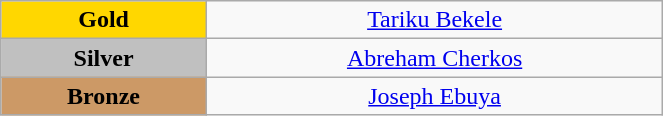<table class="wikitable" style="text-align:center; " width="35%">
<tr>
<td bgcolor="gold"><strong>Gold</strong></td>
<td><a href='#'>Tariku Bekele</a><br>  <small><em></em></small></td>
</tr>
<tr>
<td bgcolor="silver"><strong>Silver</strong></td>
<td><a href='#'>Abreham Cherkos</a><br>  <small><em></em></small></td>
</tr>
<tr>
<td bgcolor="CC9966"><strong>Bronze</strong></td>
<td><a href='#'>Joseph Ebuya</a><br>  <small><em></em></small></td>
</tr>
</table>
